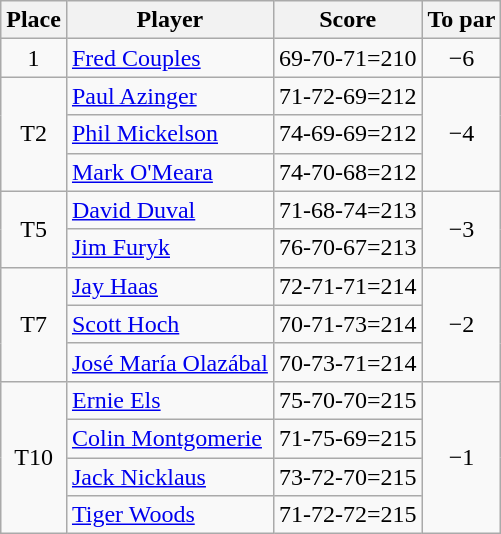<table class="wikitable">
<tr>
<th>Place</th>
<th>Player</th>
<th>Score</th>
<th>To par</th>
</tr>
<tr>
<td align=center>1</td>
<td> <a href='#'>Fred Couples</a></td>
<td align=center>69-70-71=210</td>
<td align=center>−6</td>
</tr>
<tr>
<td rowspan="3" align=center>T2</td>
<td> <a href='#'>Paul Azinger</a></td>
<td align=center>71-72-69=212</td>
<td rowspan="3" align=center>−4</td>
</tr>
<tr>
<td> <a href='#'>Phil Mickelson</a></td>
<td align=center>74-69-69=212</td>
</tr>
<tr>
<td> <a href='#'>Mark O'Meara</a></td>
<td align=center>74-70-68=212</td>
</tr>
<tr>
<td rowspan="2" align=center>T5</td>
<td> <a href='#'>David Duval</a></td>
<td align=center>71-68-74=213</td>
<td rowspan="2" align=center>−3</td>
</tr>
<tr>
<td> <a href='#'>Jim Furyk</a></td>
<td align=center>76-70-67=213</td>
</tr>
<tr>
<td rowspan="3" align=center>T7</td>
<td> <a href='#'>Jay Haas</a></td>
<td align=center>72-71-71=214</td>
<td rowspan="3"  align=center>−2</td>
</tr>
<tr>
<td> <a href='#'>Scott Hoch</a></td>
<td align=center>70-71-73=214</td>
</tr>
<tr>
<td> <a href='#'>José María Olazábal</a></td>
<td align=center>70-73-71=214</td>
</tr>
<tr>
<td rowspan="4" align=center>T10</td>
<td> <a href='#'>Ernie Els</a></td>
<td align=center>75-70-70=215</td>
<td rowspan="4" align=center>−1</td>
</tr>
<tr>
<td> <a href='#'>Colin Montgomerie</a></td>
<td align=center>71-75-69=215</td>
</tr>
<tr>
<td> <a href='#'>Jack Nicklaus</a></td>
<td align=center>73-72-70=215</td>
</tr>
<tr>
<td> <a href='#'>Tiger Woods</a></td>
<td align=center>71-72-72=215</td>
</tr>
</table>
